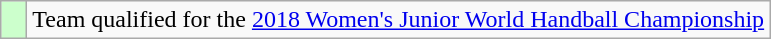<table class="wikitable" style="text-align: left;">
<tr>
<td width=10px bgcolor=#ccffcc></td>
<td>Team qualified for the <a href='#'>2018 Women's Junior World Handball Championship</a></td>
</tr>
</table>
